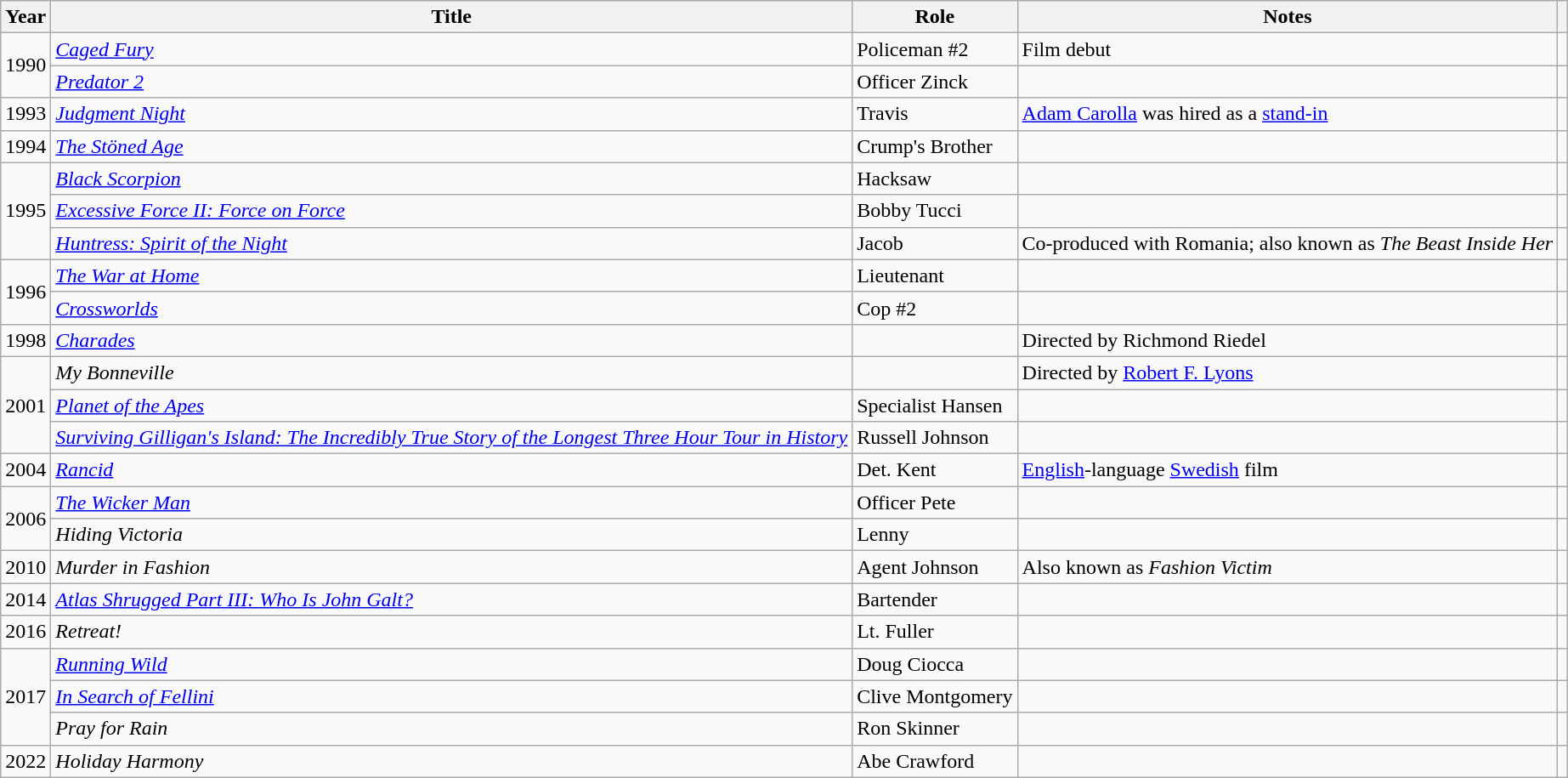<table class = "wikitable sortable" >
<tr>
<th>Year</th>
<th>Title</th>
<th>Role</th>
<th class="unsortable">Notes</th>
<th class="unsortable"></th>
</tr>
<tr>
<td rowspan=2>1990</td>
<td><em><a href='#'>Caged Fury</a></em></td>
<td>Policeman #2</td>
<td>Film debut</td>
<td></td>
</tr>
<tr>
<td><em><a href='#'>Predator 2</a></em></td>
<td>Officer Zinck</td>
<td></td>
<td></td>
</tr>
<tr>
<td>1993</td>
<td><em><a href='#'>Judgment Night</a></em></td>
<td>Travis</td>
<td><a href='#'>Adam Carolla</a> was hired as a <a href='#'>stand-in</a></td>
<td></td>
</tr>
<tr>
<td>1994</td>
<td><em><a href='#'>The Stöned Age</a></em></td>
<td>Crump's Brother</td>
<td></td>
<td></td>
</tr>
<tr>
<td rowspan=3>1995</td>
<td><em><a href='#'>Black Scorpion</a></em></td>
<td>Hacksaw</td>
<td></td>
<td></td>
</tr>
<tr>
<td><em><a href='#'>Excessive Force II: Force on Force</a></em></td>
<td>Bobby Tucci</td>
<td></td>
<td></td>
</tr>
<tr>
<td><em><a href='#'>Huntress: Spirit of the Night</a></em></td>
<td>Jacob</td>
<td>Co-produced with Romania; also known as <em>The Beast Inside Her</em></td>
<td></td>
</tr>
<tr>
<td rowspan="2">1996</td>
<td><em><a href='#'>The War at Home</a></em></td>
<td>Lieutenant</td>
<td></td>
<td></td>
</tr>
<tr>
<td><em><a href='#'>Crossworlds</a></em></td>
<td>Cop #2</td>
<td></td>
<td></td>
</tr>
<tr>
<td>1998</td>
<td><em><a href='#'>Charades</a></em></td>
<td></td>
<td>Directed by Richmond Riedel</td>
<td></td>
</tr>
<tr>
<td rowspan=3>2001</td>
<td><em>My Bonneville</em></td>
<td></td>
<td>Directed by <a href='#'>Robert F. Lyons</a></td>
<td></td>
</tr>
<tr>
<td><em><a href='#'>Planet of the Apes</a></em></td>
<td>Specialist Hansen</td>
<td></td>
<td></td>
</tr>
<tr>
<td><em><a href='#'>Surviving Gilligan's Island: The Incredibly True Story of the Longest Three Hour Tour in History</a></em></td>
<td>Russell Johnson</td>
<td></td>
<td></td>
</tr>
<tr>
<td>2004</td>
<td><em><a href='#'>Rancid</a></em></td>
<td>Det. Kent</td>
<td><a href='#'>English</a>-language <a href='#'>Swedish</a> film</td>
<td></td>
</tr>
<tr>
<td rowspan=2>2006</td>
<td><em><a href='#'>The Wicker Man</a></em></td>
<td>Officer Pete</td>
<td></td>
<td></td>
</tr>
<tr>
<td><em>Hiding Victoria</em></td>
<td>Lenny</td>
<td></td>
<td></td>
</tr>
<tr>
<td>2010</td>
<td><em>Murder in Fashion</em></td>
<td>Agent Johnson</td>
<td>Also known as <em>Fashion Victim</em></td>
<td></td>
</tr>
<tr>
<td>2014</td>
<td><em><a href='#'>Atlas Shrugged Part III: Who Is John Galt?</a></em></td>
<td>Bartender</td>
<td></td>
<td></td>
</tr>
<tr>
<td>2016</td>
<td><em>Retreat!</em></td>
<td>Lt. Fuller</td>
<td></td>
<td></td>
</tr>
<tr>
<td rowspan=3>2017</td>
<td><em><a href='#'>Running Wild</a></em></td>
<td>Doug Ciocca</td>
<td></td>
<td></td>
</tr>
<tr>
<td><em><a href='#'>In Search of Fellini</a></em></td>
<td>Clive Montgomery</td>
<td></td>
<td></td>
</tr>
<tr>
<td><em>Pray for Rain</em></td>
<td>Ron Skinner</td>
<td></td>
<td></td>
</tr>
<tr>
<td>2022</td>
<td><em>Holiday Harmony</em></td>
<td>Abe Crawford</td>
<td></td>
<td></td>
</tr>
</table>
